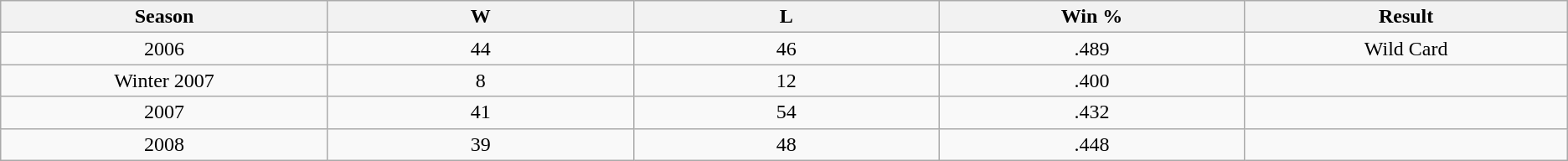<table class="wikitable">
<tr>
<th bgcolor="#DDDDFF" width="3%">Season</th>
<th bgcolor="#DDDDFF" width="3%">W</th>
<th bgcolor="#DDDDFF" width="3%">L</th>
<th bgcolor="#DDDDFF" width="3%">Win %</th>
<th bgcolor="#DDDDFF" width="3%">Result</th>
</tr>
<tr>
<td align=center>2006</td>
<td align=center>44</td>
<td align=center>46</td>
<td align=center>.489</td>
<td align=center>Wild Card</td>
</tr>
<tr>
<td align=center>Winter 2007</td>
<td align=center>8</td>
<td align=center>12</td>
<td align=center>.400</td>
<td align=center></td>
</tr>
<tr>
<td align=center>2007</td>
<td align=center>41</td>
<td align=center>54</td>
<td align=center>.432</td>
<td align=center></td>
</tr>
<tr>
<td align=center>2008</td>
<td align=center>39</td>
<td align=center>48</td>
<td align=center>.448</td>
<td align=center></td>
</tr>
</table>
